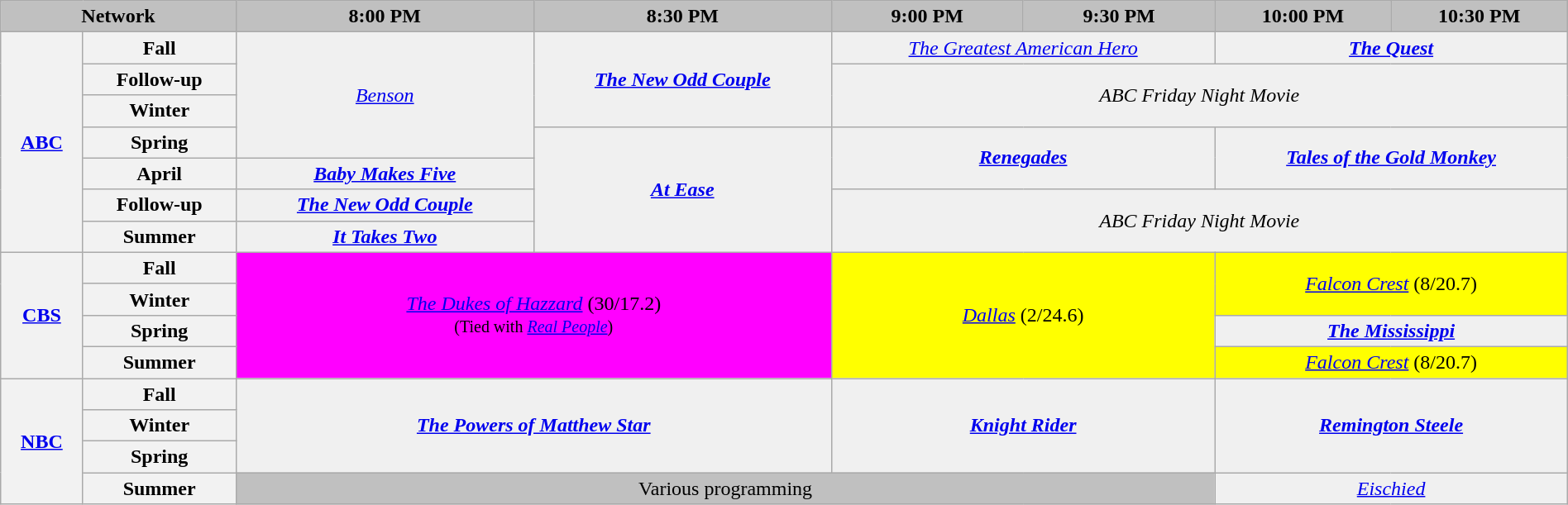<table class="wikitable plainrowheaders" style="width:100%; margin:auto; text-align:center;">
<tr>
<th colspan="2" style="background-color:#C0C0C0;text-align:center">Network</th>
<th style="background-color:#C0C0C0;text-align:center">8:00 PM</th>
<th style="background-color:#C0C0C0;text-align:center">8:30 PM</th>
<th style="background-color:#C0C0C0;text-align:center">9:00 PM</th>
<th style="background-color:#C0C0C0;text-align:center">9:30 PM</th>
<th style="background-color:#C0C0C0;text-align:center">10:00 PM</th>
<th style="background-color:#C0C0C0;text-align:center">10:30 PM</th>
</tr>
<tr>
<th bgcolor="#C0C0C0" rowspan="7"><a href='#'>ABC</a></th>
<th>Fall</th>
<td bgcolor="#F0F0F0" rowspan="4"><em><a href='#'>Benson</a></em></td>
<td bgcolor="#F0F0F0" rowspan="3"><strong><em><a href='#'>The New Odd Couple</a></em></strong></td>
<td bgcolor="#F0F0F0" colspan="2"><em><a href='#'>The Greatest American Hero</a></em></td>
<td bgcolor="#F0F0F0" colspan="2"><strong><em><a href='#'>The Quest</a></em></strong></td>
</tr>
<tr>
<th>Follow-up</th>
<td bgcolor="#F0F0F0" colspan="4" rowspan="2"><em>ABC Friday Night Movie</em></td>
</tr>
<tr>
<th>Winter</th>
</tr>
<tr>
<th>Spring</th>
<td bgcolor="#F0F0F0" rowspan="4"><strong><em><a href='#'>At Ease</a></em></strong></td>
<td bgcolor="#F0F0F0" colspan="2" rowspan="2"><strong><em><a href='#'>Renegades</a></em></strong></td>
<td bgcolor="#F0F0F0" colspan="2" rowspan="2"><strong><em><a href='#'>Tales of the Gold Monkey</a></em></strong></td>
</tr>
<tr>
<th>April</th>
<td bgcolor="#F0F0F0"><strong><em><a href='#'>Baby Makes Five</a></em></strong></td>
</tr>
<tr>
<th>Follow-up</th>
<td bgcolor="#F0F0F0"><strong><em><a href='#'>The New Odd Couple</a></em></strong></td>
<td bgcolor="#F0F0F0" colspan="4" rowspan="2"><em>ABC Friday Night Movie</em></td>
</tr>
<tr>
<th>Summer</th>
<td bgcolor="#F0F0F0"><strong><em><a href='#'>It Takes Two</a></em></strong></td>
</tr>
<tr>
<th bgcolor="#C0C0C0" rowspan="4"><a href='#'>CBS</a></th>
<th>Fall</th>
<td bgcolor="#FF00FF" rowspan="4" colspan="2"><em><a href='#'>The Dukes of Hazzard</a></em> (30/17.2)<br><small>(Tied with <em><a href='#'>Real People</a></em>)</small></td>
<td bgcolor="#FFFF00" rowspan="4" colspan="2"><em><a href='#'>Dallas</a></em> (2/24.6)</td>
<td bgcolor="#FFFF00" rowspan="2" colspan="2"><em><a href='#'>Falcon Crest</a></em> (8/20.7)</td>
</tr>
<tr>
<th>Winter</th>
</tr>
<tr>
<th>Spring</th>
<td bgcolor="#F0F0F0" colspan="2"><strong><em><a href='#'>The Mississippi</a></em></strong></td>
</tr>
<tr>
<th>Summer</th>
<td bgcolor="#FFFF00" colspan="2"><em><a href='#'>Falcon Crest</a></em> (8/20.7)</td>
</tr>
<tr>
<th bgcolor="#C0C0C0" rowspan="4"><a href='#'>NBC</a></th>
<th>Fall</th>
<td bgcolor="#F0F0F0" colspan="2" rowspan="3"><strong><em><a href='#'>The Powers of Matthew Star</a></em></strong></td>
<td bgcolor="#F0F0F0" colspan="2" rowspan="3"><strong><em><a href='#'>Knight Rider</a></em></strong></td>
<td bgcolor="#F0F0F0" colspan="2" rowspan="3"><strong><em><a href='#'>Remington Steele</a></em></strong></td>
</tr>
<tr>
<th>Winter</th>
</tr>
<tr>
<th>Spring</th>
</tr>
<tr>
<th>Summer</th>
<td style="background:#C0C0C0;" colspan="4">Various programming</td>
<td bgcolor="#F0F0F0" colspan="2"><em><a href='#'>Eischied</a></em></td>
</tr>
</table>
